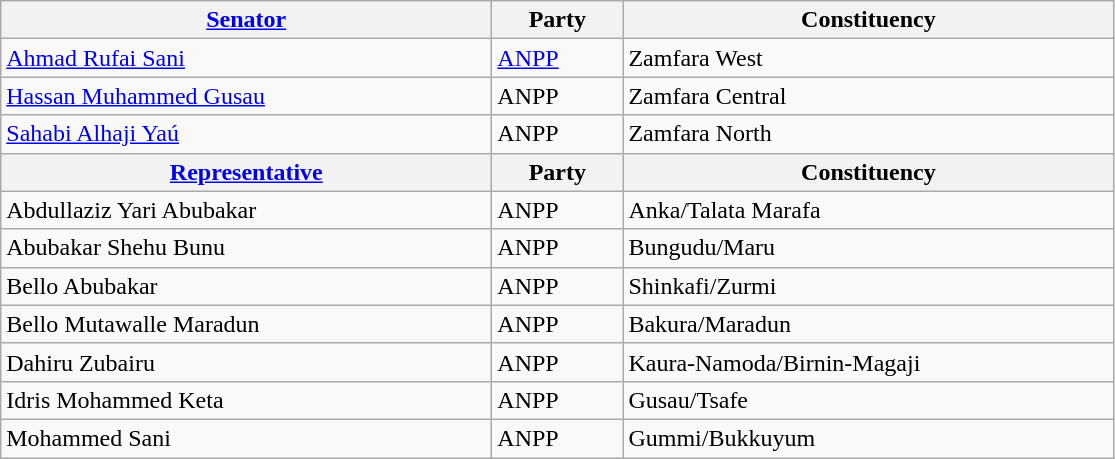<table class="wikitable">
<tr>
<th style="width:20em;"><a href='#'>Senator</a></th>
<th style="width:5em;">Party</th>
<th style="width:20em;">Constituency</th>
</tr>
<tr>
<td><a href='#'>Ahmad Rufai Sani</a></td>
<td><a href='#'>ANPP</a></td>
<td>Zamfara West</td>
</tr>
<tr>
<td><a href='#'>Hassan Muhammed Gusau</a></td>
<td>ANPP</td>
<td>Zamfara Central</td>
</tr>
<tr>
<td><a href='#'>Sahabi Alhaji Yaú</a></td>
<td>ANPP</td>
<td>Zamfara North</td>
</tr>
<tr>
<th><a href='#'>Representative</a></th>
<th>Party</th>
<th>Constituency</th>
</tr>
<tr>
<td>Abdullaziz Yari Abubakar</td>
<td>ANPP</td>
<td>Anka/Talata Marafa</td>
</tr>
<tr>
<td>Abubakar Shehu Bunu</td>
<td>ANPP</td>
<td>Bungudu/Maru</td>
</tr>
<tr>
<td>Bello Abubakar</td>
<td>ANPP</td>
<td>Shinkafi/Zurmi</td>
</tr>
<tr>
<td>Bello Mutawalle Maradun</td>
<td>ANPP</td>
<td>Bakura/Maradun</td>
</tr>
<tr>
<td>Dahiru Zubairu</td>
<td>ANPP</td>
<td>Kaura-Namoda/Birnin-Magaji</td>
</tr>
<tr>
<td>Idris Mohammed Keta</td>
<td>ANPP</td>
<td>Gusau/Tsafe</td>
</tr>
<tr>
<td>Mohammed Sani</td>
<td>ANPP</td>
<td>Gummi/Bukkuyum</td>
</tr>
</table>
